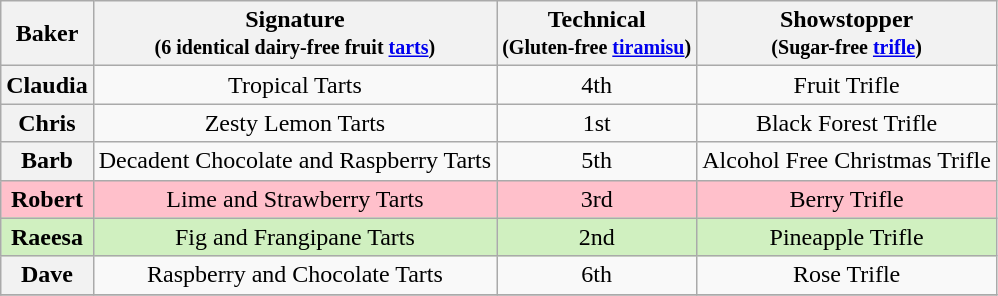<table class="wikitable sortable" style="text-align:center">
<tr>
<th>Baker</th>
<th class="unsortable">Signature<br><small>(6 identical dairy-free fruit <a href='#'>tarts</a>)</small></th>
<th>Technical<br><small>(Gluten-free <a href='#'>tiramisu</a>)</small></th>
<th class="unsortable">Showstopper<br><small>(Sugar-free <a href='#'>trifle</a>)</small></th>
</tr>
<tr>
<th>Claudia</th>
<td>Tropical Tarts</td>
<td>4th</td>
<td>Fruit Trifle</td>
</tr>
<tr>
<th>Chris</th>
<td>Zesty Lemon Tarts</td>
<td>1st</td>
<td>Black Forest Trifle</td>
</tr>
<tr>
<th>Barb</th>
<td>Decadent Chocolate and Raspberry Tarts</td>
<td>5th</td>
<td>Alcohol Free Christmas Trifle</td>
</tr>
<tr style="background:Pink;">
<th style="background:Pink;">Robert</th>
<td>Lime and Strawberry Tarts</td>
<td>3rd</td>
<td>Berry Trifle</td>
</tr>
<tr style="background:#d0f0c0;">
<th style="background:#d0f0c0;">Raeesa</th>
<td>Fig and Frangipane Tarts</td>
<td>2nd</td>
<td>Pineapple Trifle</td>
</tr>
<tr>
<th>Dave</th>
<td>Raspberry and Chocolate Tarts</td>
<td>6th</td>
<td>Rose Trifle</td>
</tr>
<tr>
</tr>
</table>
